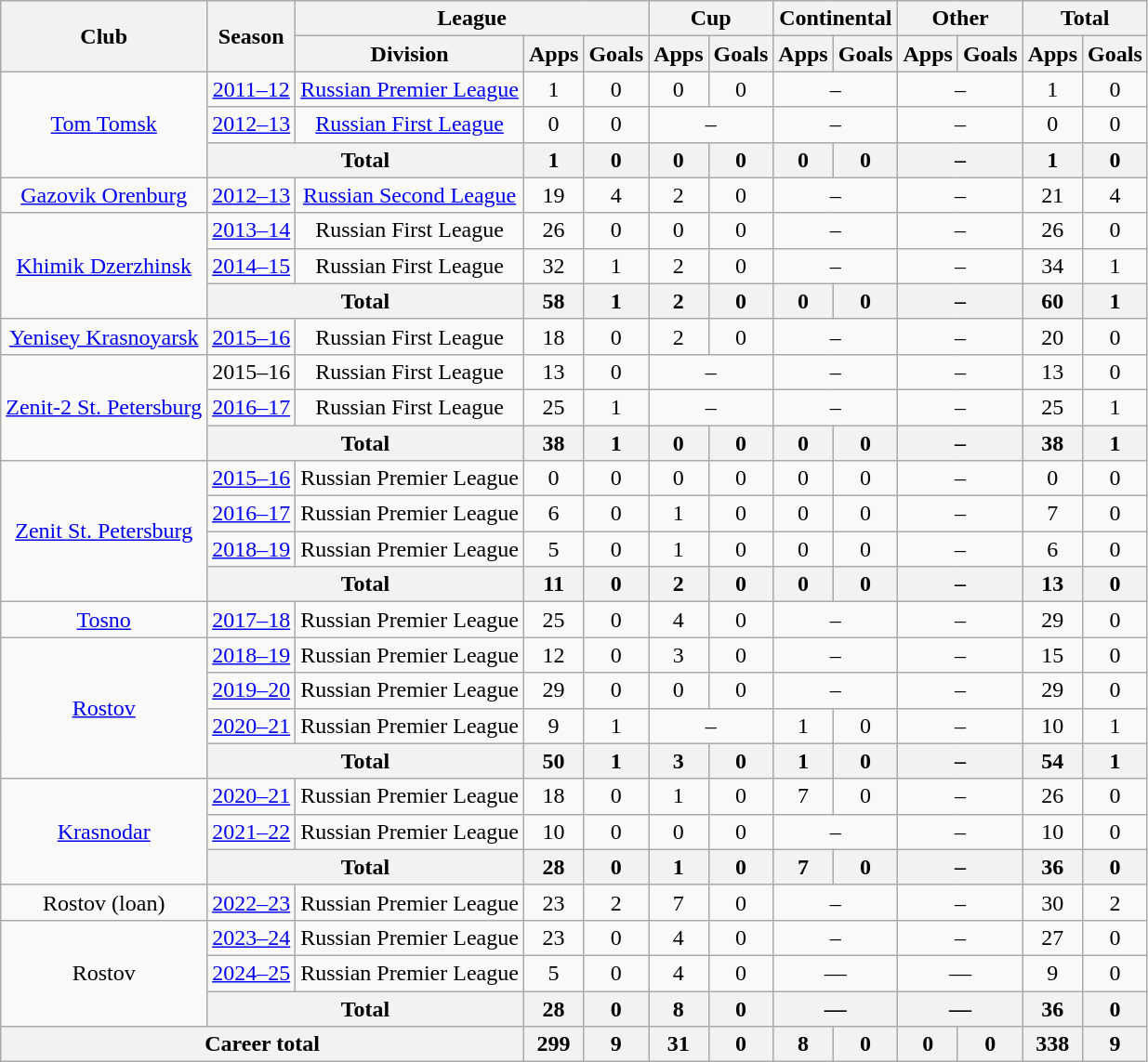<table class="wikitable" style="text-align: center;">
<tr>
<th rowspan=2>Club</th>
<th rowspan=2>Season</th>
<th colspan=3>League</th>
<th colspan=2>Cup</th>
<th colspan=2>Continental</th>
<th colspan=2>Other</th>
<th colspan=2>Total</th>
</tr>
<tr>
<th>Division</th>
<th>Apps</th>
<th>Goals</th>
<th>Apps</th>
<th>Goals</th>
<th>Apps</th>
<th>Goals</th>
<th>Apps</th>
<th>Goals</th>
<th>Apps</th>
<th>Goals</th>
</tr>
<tr>
<td rowspan=3><a href='#'>Tom Tomsk</a></td>
<td><a href='#'>2011–12</a></td>
<td><a href='#'>Russian Premier League</a></td>
<td>1</td>
<td>0</td>
<td>0</td>
<td>0</td>
<td colspan=2>–</td>
<td colspan=2>–</td>
<td>1</td>
<td>0</td>
</tr>
<tr>
<td><a href='#'>2012–13</a></td>
<td><a href='#'>Russian First League</a></td>
<td>0</td>
<td>0</td>
<td colspan=2>–</td>
<td colspan=2>–</td>
<td colspan=2>–</td>
<td>0</td>
<td>0</td>
</tr>
<tr>
<th colspan=2>Total</th>
<th>1</th>
<th>0</th>
<th>0</th>
<th>0</th>
<th>0</th>
<th>0</th>
<th colspan=2>–</th>
<th>1</th>
<th>0</th>
</tr>
<tr>
<td><a href='#'>Gazovik Orenburg</a></td>
<td><a href='#'>2012–13</a></td>
<td><a href='#'>Russian Second League</a></td>
<td>19</td>
<td>4</td>
<td>2</td>
<td>0</td>
<td colspan=2>–</td>
<td colspan=2>–</td>
<td>21</td>
<td>4</td>
</tr>
<tr>
<td rowspan=3><a href='#'>Khimik Dzerzhinsk</a></td>
<td><a href='#'>2013–14</a></td>
<td>Russian First League</td>
<td>26</td>
<td>0</td>
<td>0</td>
<td>0</td>
<td colspan=2>–</td>
<td colspan=2>–</td>
<td>26</td>
<td>0</td>
</tr>
<tr>
<td><a href='#'>2014–15</a></td>
<td>Russian First League</td>
<td>32</td>
<td>1</td>
<td>2</td>
<td>0</td>
<td colspan=2>–</td>
<td colspan=2>–</td>
<td>34</td>
<td>1</td>
</tr>
<tr>
<th colspan=2>Total</th>
<th>58</th>
<th>1</th>
<th>2</th>
<th>0</th>
<th>0</th>
<th>0</th>
<th colspan=2>–</th>
<th>60</th>
<th>1</th>
</tr>
<tr>
<td><a href='#'>Yenisey Krasnoyarsk</a></td>
<td><a href='#'>2015–16</a></td>
<td>Russian First League</td>
<td>18</td>
<td>0</td>
<td>2</td>
<td>0</td>
<td colspan=2>–</td>
<td colspan=2>–</td>
<td>20</td>
<td>0</td>
</tr>
<tr>
<td rowspan=3><a href='#'>Zenit-2 St. Petersburg</a></td>
<td>2015–16</td>
<td>Russian First League</td>
<td>13</td>
<td>0</td>
<td colspan=2>–</td>
<td colspan=2>–</td>
<td colspan=2>–</td>
<td>13</td>
<td>0</td>
</tr>
<tr>
<td><a href='#'>2016–17</a></td>
<td>Russian First League</td>
<td>25</td>
<td>1</td>
<td colspan=2>–</td>
<td colspan=2>–</td>
<td colspan=2>–</td>
<td>25</td>
<td>1</td>
</tr>
<tr>
<th colspan=2>Total</th>
<th>38</th>
<th>1</th>
<th>0</th>
<th>0</th>
<th>0</th>
<th>0</th>
<th colspan=2>–</th>
<th>38</th>
<th>1</th>
</tr>
<tr>
<td rowspan=4><a href='#'>Zenit St. Petersburg</a></td>
<td><a href='#'>2015–16</a></td>
<td>Russian Premier League</td>
<td>0</td>
<td>0</td>
<td>0</td>
<td>0</td>
<td>0</td>
<td>0</td>
<td colspan=2>–</td>
<td>0</td>
<td>0</td>
</tr>
<tr>
<td><a href='#'>2016–17</a></td>
<td>Russian Premier League</td>
<td>6</td>
<td>0</td>
<td>1</td>
<td>0</td>
<td>0</td>
<td>0</td>
<td colspan=2>–</td>
<td>7</td>
<td>0</td>
</tr>
<tr>
<td><a href='#'>2018–19</a></td>
<td>Russian Premier League</td>
<td>5</td>
<td>0</td>
<td>1</td>
<td>0</td>
<td>0</td>
<td>0</td>
<td colspan=2>–</td>
<td>6</td>
<td>0</td>
</tr>
<tr>
<th colspan=2>Total</th>
<th>11</th>
<th>0</th>
<th>2</th>
<th>0</th>
<th>0</th>
<th>0</th>
<th colspan=2>–</th>
<th>13</th>
<th>0</th>
</tr>
<tr>
<td><a href='#'>Tosno</a></td>
<td><a href='#'>2017–18</a></td>
<td>Russian Premier League</td>
<td>25</td>
<td>0</td>
<td>4</td>
<td>0</td>
<td colspan=2>–</td>
<td colspan=2>–</td>
<td>29</td>
<td>0</td>
</tr>
<tr>
<td rowspan="4"><a href='#'>Rostov</a></td>
<td><a href='#'>2018–19</a></td>
<td>Russian Premier League</td>
<td>12</td>
<td>0</td>
<td>3</td>
<td>0</td>
<td colspan=2>–</td>
<td colspan=2>–</td>
<td>15</td>
<td>0</td>
</tr>
<tr>
<td><a href='#'>2019–20</a></td>
<td>Russian Premier League</td>
<td>29</td>
<td>0</td>
<td>0</td>
<td>0</td>
<td colspan=2>–</td>
<td colspan=2>–</td>
<td>29</td>
<td>0</td>
</tr>
<tr>
<td><a href='#'>2020–21</a></td>
<td>Russian Premier League</td>
<td>9</td>
<td>1</td>
<td colspan=2>–</td>
<td>1</td>
<td>0</td>
<td colspan=2>–</td>
<td>10</td>
<td>1</td>
</tr>
<tr>
<th colspan=2>Total</th>
<th>50</th>
<th>1</th>
<th>3</th>
<th>0</th>
<th>1</th>
<th>0</th>
<th colspan=2>–</th>
<th>54</th>
<th>1</th>
</tr>
<tr>
<td rowspan="3"><a href='#'>Krasnodar</a></td>
<td><a href='#'>2020–21</a></td>
<td>Russian Premier League</td>
<td>18</td>
<td>0</td>
<td>1</td>
<td>0</td>
<td>7</td>
<td>0</td>
<td colspan=2>–</td>
<td>26</td>
<td>0</td>
</tr>
<tr>
<td><a href='#'>2021–22</a></td>
<td>Russian Premier League</td>
<td>10</td>
<td>0</td>
<td>0</td>
<td>0</td>
<td colspan=2>–</td>
<td colspan=2>–</td>
<td>10</td>
<td>0</td>
</tr>
<tr>
<th colspan=2>Total</th>
<th>28</th>
<th>0</th>
<th>1</th>
<th>0</th>
<th>7</th>
<th>0</th>
<th colspan=2>–</th>
<th>36</th>
<th>0</th>
</tr>
<tr>
<td>Rostov (loan)</td>
<td><a href='#'>2022–23</a></td>
<td>Russian Premier League</td>
<td>23</td>
<td>2</td>
<td>7</td>
<td>0</td>
<td colspan=2>–</td>
<td colspan=2>–</td>
<td>30</td>
<td>2</td>
</tr>
<tr>
<td rowspan="3">Rostov</td>
<td><a href='#'>2023–24</a></td>
<td>Russian Premier League</td>
<td>23</td>
<td>0</td>
<td>4</td>
<td>0</td>
<td colspan=2>–</td>
<td colspan=2>–</td>
<td>27</td>
<td>0</td>
</tr>
<tr>
<td><a href='#'>2024–25</a></td>
<td>Russian Premier League</td>
<td>5</td>
<td>0</td>
<td>4</td>
<td>0</td>
<td colspan="2">—</td>
<td colspan="2">—</td>
<td>9</td>
<td>0</td>
</tr>
<tr>
<th colspan="2">Total</th>
<th>28</th>
<th>0</th>
<th>8</th>
<th>0</th>
<th colspan="2">—</th>
<th colspan="2">—</th>
<th>36</th>
<th>0</th>
</tr>
<tr>
<th colspan="3">Career total</th>
<th>299</th>
<th>9</th>
<th>31</th>
<th>0</th>
<th>8</th>
<th>0</th>
<th>0</th>
<th>0</th>
<th>338</th>
<th>9</th>
</tr>
</table>
